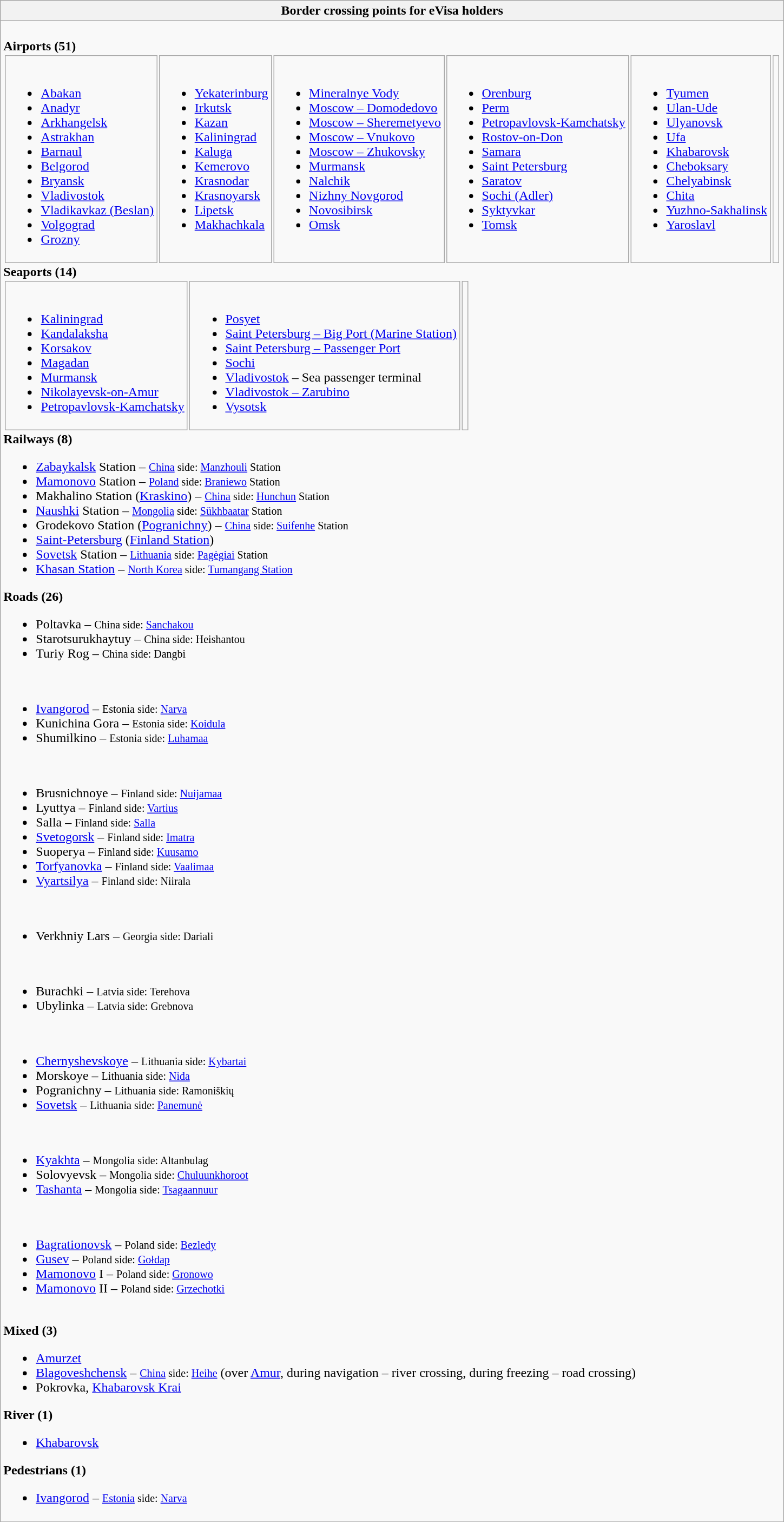<table class="wikitable collapsible collapsed">
<tr>
<th style="width:100%;">Border crossing points for eVisa holders</th>
</tr>
<tr>
<td><br><strong>Airports (51)</strong><table>
<tr>
<td><br><ul><li><a href='#'>Abakan</a></li><li><a href='#'>Anadyr</a></li><li><a href='#'>Arkhangelsk</a></li><li><a href='#'>Astrakhan</a></li><li><a href='#'>Barnaul</a></li><li><a href='#'>Belgorod</a></li><li><a href='#'>Bryansk</a></li><li><a href='#'>Vladivostok</a></li><li><a href='#'>Vladikavkaz (Beslan)</a></li><li><a href='#'>Volgograd</a></li><li><a href='#'>Grozny</a></li></ul></td>
<td valign="top"><br><ul><li><a href='#'>Yekaterinburg</a></li><li><a href='#'>Irkutsk</a></li><li><a href='#'>Kazan</a></li><li><a href='#'>Kaliningrad</a></li><li><a href='#'>Kaluga</a></li><li><a href='#'>Kemerovo</a></li><li><a href='#'>Krasnodar</a></li><li><a href='#'>Krasnoyarsk</a></li><li><a href='#'>Lipetsk</a></li><li><a href='#'>Makhachkala</a></li></ul></td>
<td valign="top"><br><ul><li><a href='#'>Mineralnye Vody</a></li><li><a href='#'>Moscow – Domodedovo</a></li><li><a href='#'>Moscow – Sheremetyevo</a></li><li><a href='#'>Moscow – Vnukovo</a></li><li><a href='#'>Moscow – Zhukovsky</a></li><li><a href='#'>Murmansk</a></li><li><a href='#'>Nalchik</a></li><li><a href='#'>Nizhny Novgorod</a></li><li><a href='#'>Novosibirsk</a></li><li><a href='#'>Omsk</a></li></ul></td>
<td valign="top"><br><ul><li><a href='#'>Orenburg</a></li><li><a href='#'>Perm</a></li><li><a href='#'>Petropavlovsk-Kamchatsky</a></li><li><a href='#'>Rostov-on-Don</a></li><li><a href='#'>Samara</a></li><li><a href='#'>Saint Petersburg</a></li><li><a href='#'>Saratov</a></li><li><a href='#'>Sochi (Adler)</a></li><li><a href='#'>Syktyvkar</a></li><li><a href='#'>Tomsk</a></li></ul></td>
<td valign="top"><br><ul><li><a href='#'>Tyumen</a></li><li><a href='#'>Ulan-Ude</a></li><li><a href='#'>Ulyanovsk</a></li><li><a href='#'>Ufa</a></li><li><a href='#'>Khabarovsk</a></li><li><a href='#'>Cheboksary</a></li><li><a href='#'>Chelyabinsk</a></li><li><a href='#'>Chita</a></li><li><a href='#'>Yuzhno-Sakhalinsk</a></li><li><a href='#'>Yaroslavl</a></li></ul></td>
<td></td>
</tr>
</table>
<strong>Seaports (14)</strong><table>
<tr>
<td><br><ul><li><a href='#'>Kaliningrad</a></li><li><a href='#'>Kandalaksha</a></li><li><a href='#'>Korsakov</a></li><li><a href='#'>Magadan</a></li><li><a href='#'>Murmansk</a></li><li><a href='#'>Nikolayevsk-on-Amur</a></li><li><a href='#'>Petropavlovsk-Kamchatsky</a></li></ul></td>
<td valign="top"><br><ul><li><a href='#'>Posyet</a></li><li><a href='#'>Saint Petersburg – Big Port (Marine Station)</a></li><li><a href='#'>Saint Petersburg – Passenger Port</a></li><li><a href='#'>Sochi</a></li><li><a href='#'>Vladivostok</a> – Sea passenger terminal</li><li><a href='#'>Vladivostok – Zarubino</a></li><li><a href='#'>Vysotsk</a></li></ul></td>
<td></td>
</tr>
</table>
<strong>Railways (8)</strong><ul><li><a href='#'>Zabaykalsk</a> Station – <small><a href='#'>China</a> side: <a href='#'>Manzhouli</a> Station</small></li><li><a href='#'>Mamonovo</a> Station – <small><a href='#'>Poland</a> side: <a href='#'>Braniewo</a> Station</small></li><li>Makhalino Station (<a href='#'>Kraskino</a>) – <small><a href='#'>China</a> side: <a href='#'>Hunchun</a> Station</small></li><li><a href='#'>Naushki</a> Station – <small><a href='#'>Mongolia</a> side: <a href='#'>Sükhbaatar</a> Station</small></li><li>Grodekovo Station (<a href='#'>Pogranichny</a>) – <small><a href='#'>China</a> side: <a href='#'>Suifenhe</a> Station</small></li><li><a href='#'>Saint-Petersburg</a> (<a href='#'>Finland Station</a>)</li><li><a href='#'>Sovetsk</a> Station – <small><a href='#'>Lithuania</a> side: <a href='#'>Pagėgiai</a> Station</small></li><li><a href='#'>Khasan Station</a> – <small><a href='#'>North Korea</a> side: <a href='#'>Tumangang Station</a></small></li></ul><strong>Roads (26)</strong>
<ul><li>Poltavka – <small>China side: <a href='#'>Sanchakou</a></small></li><li>Starotsurukhaytuy – <small>China side: Heishantou</small></li><li>Turiy Rog – <small>China side: Dangbi</small></li></ul><br><ul><li><a href='#'>Ivangorod</a> – <small>Estonia side: <a href='#'>Narva</a></small></li><li>Kunichina Gora – <small>Estonia side: <a href='#'>Koidula</a></small></li><li>Shumilkino – <small>Estonia side: <a href='#'>Luhamaa</a></small></li></ul><br><ul><li>Brusnichnoye – <small>Finland side: <a href='#'>Nuijamaa</a></small></li><li>Lyuttya – <small>Finland side: <a href='#'>Vartius</a></small></li><li>Salla – <small>Finland side: <a href='#'>Salla</a></small></li><li><a href='#'>Svetogorsk</a> – <small>Finland side: <a href='#'>Imatra</a></small></li><li>Suoperya – <small>Finland side: <a href='#'>Kuusamo</a></small></li><li><a href='#'>Torfyanovka</a> – <small>Finland side: <a href='#'>Vaalimaa</a></small></li><li><a href='#'>Vyartsilya</a> – <small>Finland side: Niirala</small></li></ul><br><ul><li>Verkhniy Lars – <small>Georgia side: Dariali</small></li></ul><br><ul><li>Burachki – <small>Latvia side: Terehova</small></li><li>Ubylinka – <small>Latvia side: Grebnova</small></li></ul><br><ul><li><a href='#'>Chernyshevskoye</a> – <small>Lithuania side: <a href='#'>Kybartai</a></small></li><li>Morskoye – <small>Lithuania side: <a href='#'>Nida</a></small></li><li>Pogranichny – <small>Lithuania side: Ramoniškių</small></li><li><a href='#'>Sovetsk</a> – <small>Lithuania side: <a href='#'>Panemunė</a></small></li></ul><br><ul><li><a href='#'>Kyakhta</a> – <small>Mongolia side: Altanbulag</small></li><li>Solovyevsk – <small>Mongolia side: <a href='#'>Chuluunkhoroot</a></small></li><li><a href='#'>Tashanta</a> – <small>Mongolia side: <a href='#'>Tsagaannuur</a></small></li></ul><br><ul><li><a href='#'>Bagrationovsk</a> – <small>Poland side: <a href='#'>Bezledy</a></small></li><li><a href='#'>Gusev</a> – <small>Poland side: <a href='#'>Gołdap</a></small></li><li><a href='#'>Mamonovo</a> I – <small>Poland side: <a href='#'>Gronowo</a></small></li><li><a href='#'>Mamonovo</a> II – <small>Poland side: <a href='#'>Grzechotki</a></small></li></ul><br><strong>Mixed (3)</strong><ul><li><a href='#'>Amurzet</a></li><li><a href='#'>Blagoveshchensk</a> – <small><a href='#'>China</a> side: <a href='#'>Heihe</a></small> (over <a href='#'>Amur</a>, during navigation – river crossing, during freezing – road crossing)</li><li>Pokrovka, <a href='#'>Khabarovsk Krai</a></li></ul><strong>River (1)</strong><ul><li><a href='#'>Khabarovsk</a></li></ul><strong>Pedestrians (1)</strong><ul><li><a href='#'>Ivangorod</a> – <small><a href='#'>Estonia</a> side: <a href='#'>Narva</a></small></li></ul></td>
</tr>
<tr>
</tr>
</table>
